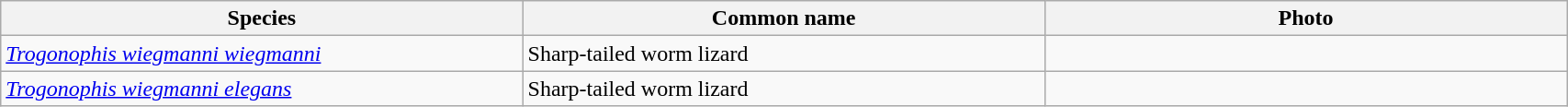<table width=90% class="wikitable">
<tr>
<th width=25%>Species</th>
<th width=25%>Common name</th>
<th width=25%>Photo</th>
</tr>
<tr>
<td><em><a href='#'>Trogonophis wiegmanni wiegmanni</a></em></td>
<td>Sharp-tailed worm lizard</td>
<td></td>
</tr>
<tr>
<td><em><a href='#'>Trogonophis wiegmanni elegans</a></em></td>
<td>Sharp-tailed worm lizard</td>
<td></td>
</tr>
</table>
